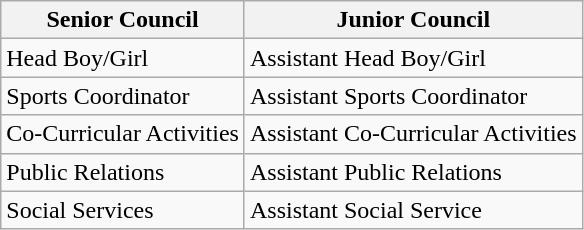<table class="wikitable">
<tr>
<th>Senior Council</th>
<th>Junior Council</th>
</tr>
<tr>
<td>Head Boy/Girl</td>
<td>Assistant Head Boy/Girl</td>
</tr>
<tr>
<td>Sports Coordinator</td>
<td>Assistant Sports Coordinator</td>
</tr>
<tr>
<td>Co-Curricular Activities</td>
<td>Assistant Co-Curricular Activities</td>
</tr>
<tr>
<td>Public Relations</td>
<td>Assistant Public Relations</td>
</tr>
<tr>
<td>Social Services</td>
<td>Assistant Social Service</td>
</tr>
</table>
